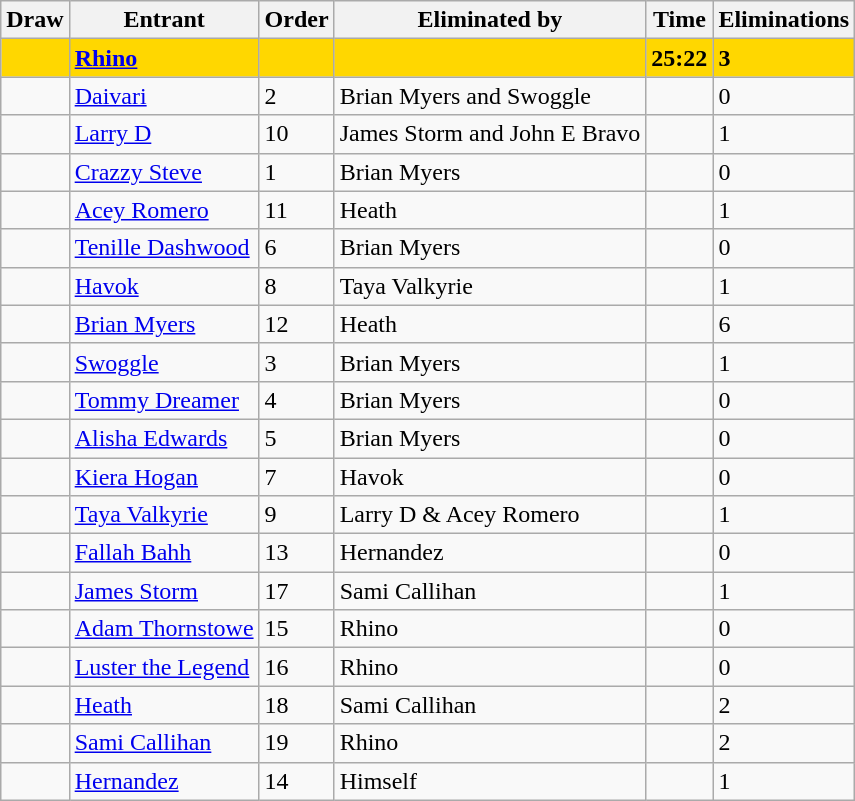<table class="wikitable sortable">
<tr>
<th>Draw</th>
<th>Entrant</th>
<th>Order</th>
<th>Eliminated by</th>
<th>Time</th>
<th>Eliminations</th>
</tr>
<tr style="background:gold">
<td><strong></strong></td>
<td><strong><a href='#'>Rhino</a></strong></td>
<td><strong></strong></td>
<td><strong></strong></td>
<td><strong>25:22</strong></td>
<td><strong>3</strong></td>
</tr>
<tr>
<td></td>
<td><a href='#'>Daivari</a></td>
<td>2</td>
<td>Brian Myers and Swoggle</td>
<td></td>
<td>0</td>
</tr>
<tr>
<td></td>
<td><a href='#'>Larry D</a></td>
<td>10</td>
<td>James Storm and John E Bravo</td>
<td></td>
<td>1</td>
</tr>
<tr>
<td></td>
<td><a href='#'>Crazzy Steve</a></td>
<td>1</td>
<td>Brian Myers</td>
<td></td>
<td>0</td>
</tr>
<tr>
<td></td>
<td><a href='#'>Acey Romero</a></td>
<td>11</td>
<td>Heath</td>
<td></td>
<td>1</td>
</tr>
<tr>
<td></td>
<td><a href='#'>Tenille Dashwood</a></td>
<td>6</td>
<td>Brian Myers</td>
<td></td>
<td>0</td>
</tr>
<tr>
<td></td>
<td><a href='#'>Havok</a></td>
<td>8</td>
<td>Taya Valkyrie</td>
<td></td>
<td>1</td>
</tr>
<tr>
<td></td>
<td><a href='#'>Brian Myers</a></td>
<td>12</td>
<td>Heath</td>
<td></td>
<td>6</td>
</tr>
<tr>
<td></td>
<td><a href='#'>Swoggle</a></td>
<td>3</td>
<td>Brian Myers</td>
<td></td>
<td>1</td>
</tr>
<tr>
<td></td>
<td><a href='#'>Tommy Dreamer</a></td>
<td>4</td>
<td>Brian Myers</td>
<td></td>
<td>0</td>
</tr>
<tr>
<td></td>
<td><a href='#'>Alisha Edwards</a></td>
<td>5</td>
<td>Brian Myers</td>
<td></td>
<td>0</td>
</tr>
<tr>
<td></td>
<td><a href='#'>Kiera Hogan</a></td>
<td>7</td>
<td>Havok</td>
<td></td>
<td>0</td>
</tr>
<tr>
<td></td>
<td><a href='#'>Taya Valkyrie</a></td>
<td>9</td>
<td>Larry D & Acey Romero</td>
<td></td>
<td>1</td>
</tr>
<tr>
<td></td>
<td><a href='#'>Fallah Bahh</a></td>
<td>13</td>
<td>Hernandez</td>
<td></td>
<td>0</td>
</tr>
<tr>
<td></td>
<td><a href='#'>James Storm</a></td>
<td>17</td>
<td>Sami Callihan</td>
<td></td>
<td>1</td>
</tr>
<tr>
<td></td>
<td><a href='#'>Adam Thornstowe</a></td>
<td>15</td>
<td>Rhino</td>
<td></td>
<td>0</td>
</tr>
<tr>
<td></td>
<td><a href='#'>Luster the Legend</a></td>
<td>16</td>
<td>Rhino</td>
<td></td>
<td>0</td>
</tr>
<tr>
<td></td>
<td><a href='#'>Heath</a></td>
<td>18</td>
<td>Sami Callihan</td>
<td></td>
<td>2</td>
</tr>
<tr>
<td></td>
<td><a href='#'>Sami Callihan</a></td>
<td>19</td>
<td>Rhino</td>
<td></td>
<td>2</td>
</tr>
<tr>
<td></td>
<td><a href='#'>Hernandez</a></td>
<td>14</td>
<td>Himself</td>
<td></td>
<td>1</td>
</tr>
</table>
